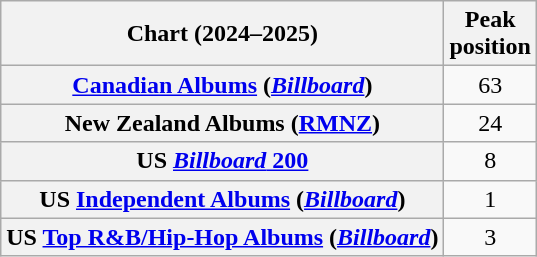<table class="wikitable sortable plainrowheaders" style="text-align:center">
<tr>
<th scope="col">Chart (2024–2025)</th>
<th scope="col">Peak<br>position</th>
</tr>
<tr>
<th scope="row"><a href='#'>Canadian Albums</a> (<em><a href='#'>Billboard</a></em>)</th>
<td>63</td>
</tr>
<tr>
<th scope="row">New Zealand Albums (<a href='#'>RMNZ</a>)</th>
<td>24</td>
</tr>
<tr>
<th scope="row">US <a href='#'><em>Billboard</em> 200</a></th>
<td>8</td>
</tr>
<tr>
<th scope="row">US <a href='#'>Independent Albums</a> (<em><a href='#'>Billboard</a></em>)</th>
<td>1</td>
</tr>
<tr>
<th scope="row">US <a href='#'>Top R&B/Hip-Hop Albums</a> (<em><a href='#'>Billboard</a></em>)</th>
<td>3</td>
</tr>
</table>
